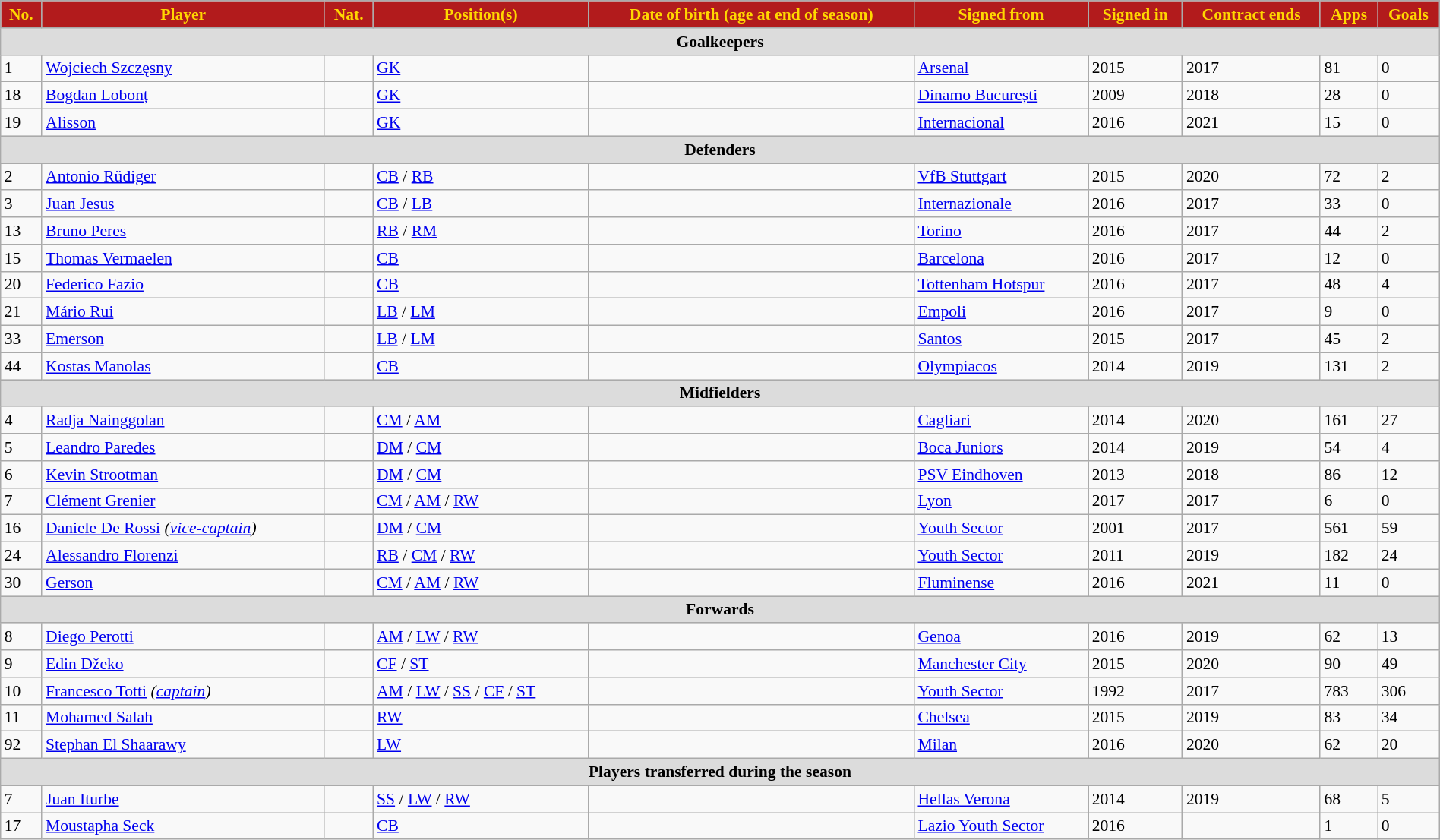<table class="wikitable" style="text-align:left; font-size:90%; width:100%;">
<tr>
<th style="background:#B21B1C; color:#FFD700; text-align:center;">No.</th>
<th style="background:#B21B1C; color:#FFD700; text-align:center;">Player</th>
<th style="background:#B21B1C; color:#FFD700; text-align:center;">Nat.</th>
<th style="background:#B21B1C; color:#FFD700; text-align:center;">Position(s)</th>
<th style="background:#B21B1C; color:#FFD700; text-align:center;">Date of birth (age at end of season)</th>
<th style="background:#B21B1C; color:#FFD700; text-align:center;">Signed from</th>
<th style="background:#B21B1C; color:#FFD700; text-align:center;">Signed in</th>
<th style="background:#B21B1C; color:#FFD700; text-align:center;">Contract ends</th>
<th style="background:#B21B1C; color:#FFD700; text-align:center;">Apps</th>
<th style="background:#B21B1C; color:#FFD700; text-align:center;">Goals</th>
</tr>
<tr>
<th colspan=10 style="background:#DCDCDC; text-align:center;">Goalkeepers</th>
</tr>
<tr>
<td>1</td>
<td><a href='#'>Wojciech Szczęsny</a></td>
<td></td>
<td><a href='#'>GK</a></td>
<td></td>
<td> <a href='#'>Arsenal</a></td>
<td>2015</td>
<td>2017</td>
<td>81</td>
<td>0</td>
</tr>
<tr>
<td>18</td>
<td><a href='#'>Bogdan Lobonț</a></td>
<td></td>
<td><a href='#'>GK</a></td>
<td></td>
<td> <a href='#'>Dinamo București</a></td>
<td>2009</td>
<td>2018</td>
<td>28</td>
<td>0</td>
</tr>
<tr>
<td>19</td>
<td><a href='#'>Alisson</a></td>
<td></td>
<td><a href='#'>GK</a></td>
<td></td>
<td> <a href='#'>Internacional</a></td>
<td>2016</td>
<td>2021</td>
<td>15</td>
<td>0</td>
</tr>
<tr>
<th colspan=10 style="background:#DCDCDC; text-align:center;">Defenders</th>
</tr>
<tr>
<td>2</td>
<td><a href='#'>Antonio Rüdiger</a></td>
<td></td>
<td><a href='#'>CB</a> / <a href='#'>RB</a></td>
<td></td>
<td> <a href='#'>VfB Stuttgart</a></td>
<td>2015</td>
<td>2020</td>
<td>72</td>
<td>2</td>
</tr>
<tr>
<td>3</td>
<td><a href='#'>Juan Jesus</a></td>
<td></td>
<td><a href='#'>CB</a> / <a href='#'>LB</a></td>
<td></td>
<td> <a href='#'>Internazionale</a></td>
<td>2016</td>
<td>2017</td>
<td>33</td>
<td>0</td>
</tr>
<tr>
<td>13</td>
<td><a href='#'>Bruno Peres</a></td>
<td></td>
<td><a href='#'>RB</a> / <a href='#'>RM</a></td>
<td></td>
<td> <a href='#'>Torino</a></td>
<td>2016</td>
<td>2017</td>
<td>44</td>
<td>2</td>
</tr>
<tr>
<td>15</td>
<td><a href='#'>Thomas Vermaelen</a></td>
<td></td>
<td><a href='#'>CB</a></td>
<td></td>
<td> <a href='#'>Barcelona</a></td>
<td>2016</td>
<td>2017</td>
<td>12</td>
<td>0</td>
</tr>
<tr>
<td>20</td>
<td><a href='#'>Federico Fazio</a></td>
<td></td>
<td><a href='#'>CB</a></td>
<td></td>
<td> <a href='#'>Tottenham Hotspur</a></td>
<td>2016</td>
<td>2017</td>
<td>48</td>
<td>4</td>
</tr>
<tr>
<td>21</td>
<td><a href='#'>Mário Rui</a></td>
<td></td>
<td><a href='#'>LB</a> / <a href='#'>LM</a></td>
<td></td>
<td> <a href='#'>Empoli</a></td>
<td>2016</td>
<td>2017</td>
<td>9</td>
<td>0</td>
</tr>
<tr>
<td>33</td>
<td><a href='#'>Emerson</a></td>
<td></td>
<td><a href='#'>LB</a> / <a href='#'>LM</a></td>
<td></td>
<td> <a href='#'>Santos</a></td>
<td>2015</td>
<td>2017</td>
<td>45</td>
<td>2</td>
</tr>
<tr>
<td>44</td>
<td><a href='#'>Kostas Manolas</a></td>
<td></td>
<td><a href='#'>CB</a></td>
<td></td>
<td> <a href='#'>Olympiacos</a></td>
<td>2014</td>
<td>2019</td>
<td>131</td>
<td>2</td>
</tr>
<tr>
<th colspan=10 style="background:#DCDCDC; text-align:center;">Midfielders</th>
</tr>
<tr>
<td>4</td>
<td><a href='#'>Radja Nainggolan</a></td>
<td></td>
<td><a href='#'>CM</a> / <a href='#'>AM</a></td>
<td></td>
<td> <a href='#'>Cagliari</a></td>
<td>2014</td>
<td>2020</td>
<td>161</td>
<td>27</td>
</tr>
<tr>
<td>5</td>
<td><a href='#'>Leandro Paredes</a></td>
<td></td>
<td><a href='#'>DM</a> / <a href='#'>CM</a></td>
<td></td>
<td> <a href='#'>Boca Juniors</a></td>
<td>2014</td>
<td>2019</td>
<td>54</td>
<td>4</td>
</tr>
<tr>
<td>6</td>
<td><a href='#'>Kevin Strootman</a></td>
<td></td>
<td><a href='#'>DM</a> / <a href='#'>CM</a></td>
<td></td>
<td> <a href='#'>PSV Eindhoven</a></td>
<td>2013</td>
<td>2018</td>
<td>86</td>
<td>12</td>
</tr>
<tr>
<td>7</td>
<td><a href='#'>Clément Grenier</a></td>
<td></td>
<td><a href='#'>CM</a> / <a href='#'>AM</a> / <a href='#'>RW</a></td>
<td></td>
<td> <a href='#'>Lyon</a></td>
<td>2017</td>
<td>2017</td>
<td>6</td>
<td>0</td>
</tr>
<tr>
<td>16</td>
<td><a href='#'>Daniele De Rossi</a> <em>(<a href='#'>vice-captain</a>)</em></td>
<td></td>
<td><a href='#'>DM</a> / <a href='#'>CM</a></td>
<td></td>
<td> <a href='#'>Youth Sector</a></td>
<td>2001</td>
<td>2017</td>
<td>561</td>
<td>59</td>
</tr>
<tr>
<td>24</td>
<td><a href='#'>Alessandro Florenzi</a></td>
<td></td>
<td><a href='#'>RB</a> / <a href='#'>CM</a> / <a href='#'>RW</a></td>
<td></td>
<td> <a href='#'>Youth Sector</a></td>
<td>2011</td>
<td>2019</td>
<td>182</td>
<td>24</td>
</tr>
<tr>
<td>30</td>
<td><a href='#'>Gerson</a></td>
<td></td>
<td><a href='#'>CM</a> / <a href='#'>AM</a> / <a href='#'>RW</a></td>
<td></td>
<td> <a href='#'>Fluminense</a></td>
<td>2016</td>
<td>2021</td>
<td>11</td>
<td>0</td>
</tr>
<tr>
<th colspan=10 style="background:#DCDCDC; text-align:center;">Forwards</th>
</tr>
<tr>
<td>8</td>
<td><a href='#'>Diego Perotti</a></td>
<td></td>
<td><a href='#'>AM</a> / <a href='#'>LW</a> / <a href='#'>RW</a></td>
<td></td>
<td> <a href='#'>Genoa</a></td>
<td>2016</td>
<td>2019</td>
<td>62</td>
<td>13</td>
</tr>
<tr>
<td>9</td>
<td><a href='#'>Edin Džeko</a></td>
<td></td>
<td><a href='#'>CF</a> / <a href='#'>ST</a></td>
<td></td>
<td> <a href='#'>Manchester City</a></td>
<td>2015</td>
<td>2020</td>
<td>90</td>
<td>49</td>
</tr>
<tr>
<td>10</td>
<td><a href='#'>Francesco Totti</a> <em>(<a href='#'>captain</a>)</em></td>
<td></td>
<td><a href='#'>AM</a> / <a href='#'>LW</a> / <a href='#'>SS</a> / <a href='#'>CF</a> / <a href='#'>ST</a></td>
<td></td>
<td> <a href='#'>Youth Sector</a></td>
<td>1992</td>
<td>2017</td>
<td>783</td>
<td>306</td>
</tr>
<tr>
<td>11</td>
<td><a href='#'>Mohamed Salah</a></td>
<td></td>
<td><a href='#'>RW</a></td>
<td></td>
<td> <a href='#'>Chelsea</a></td>
<td>2015</td>
<td>2019</td>
<td>83</td>
<td>34</td>
</tr>
<tr>
<td>92</td>
<td><a href='#'>Stephan El Shaarawy</a></td>
<td></td>
<td><a href='#'>LW</a></td>
<td></td>
<td> <a href='#'>Milan</a></td>
<td>2016</td>
<td>2020</td>
<td>62</td>
<td>20</td>
</tr>
<tr>
<th colspan=10 style="background:#DCDCDC; text-align:center;">Players transferred during the season</th>
</tr>
<tr>
<td>7</td>
<td><a href='#'>Juan Iturbe</a></td>
<td></td>
<td><a href='#'>SS</a> / <a href='#'>LW</a> / <a href='#'>RW</a></td>
<td></td>
<td> <a href='#'>Hellas Verona</a></td>
<td>2014</td>
<td>2019</td>
<td>68</td>
<td>5</td>
</tr>
<tr>
<td>17</td>
<td><a href='#'>Moustapha Seck</a></td>
<td></td>
<td><a href='#'>CB</a></td>
<td></td>
<td> <a href='#'>Lazio Youth Sector</a></td>
<td>2016</td>
<td></td>
<td>1</td>
<td>0</td>
</tr>
</table>
